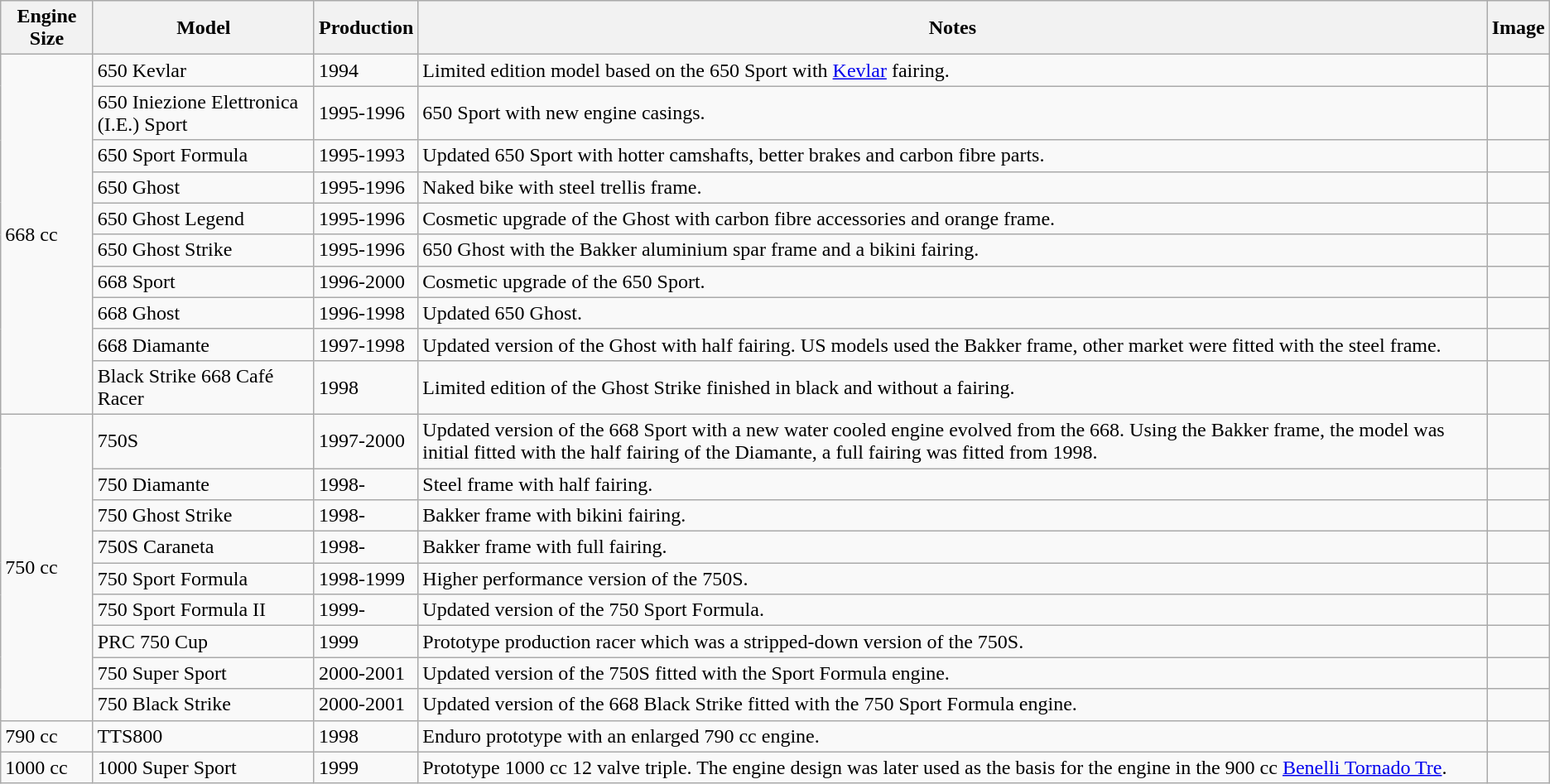<table class="wikitable">
<tr>
<th>Engine Size</th>
<th>Model</th>
<th>Production</th>
<th>Notes</th>
<th>Image</th>
</tr>
<tr>
<td rowspan="10">668 cc</td>
<td>650 Kevlar</td>
<td>1994</td>
<td>Limited edition model based on the 650 Sport with <a href='#'>Kevlar</a> fairing.</td>
<td></td>
</tr>
<tr>
<td>650 Iniezione Elettronica (I.E.) Sport</td>
<td>1995-1996</td>
<td>650 Sport with new engine casings.</td>
<td></td>
</tr>
<tr>
<td>650 Sport Formula</td>
<td>1995-1993</td>
<td>Updated 650 Sport with hotter camshafts, better brakes and carbon fibre parts.</td>
<td></td>
</tr>
<tr>
<td>650 Ghost</td>
<td>1995-1996</td>
<td>Naked bike with steel trellis frame.</td>
<td></td>
</tr>
<tr>
<td>650 Ghost Legend</td>
<td>1995-1996</td>
<td>Cosmetic upgrade of the Ghost with carbon fibre accessories and orange frame.</td>
<td></td>
</tr>
<tr>
<td>650 Ghost Strike</td>
<td>1995-1996</td>
<td>650 Ghost with the Bakker aluminium spar frame and a bikini fairing.</td>
<td></td>
</tr>
<tr>
<td>668 Sport</td>
<td>1996-2000</td>
<td>Cosmetic upgrade of the 650 Sport.</td>
<td></td>
</tr>
<tr>
<td>668 Ghost</td>
<td>1996-1998</td>
<td>Updated 650 Ghost.</td>
<td></td>
</tr>
<tr>
<td>668 Diamante</td>
<td>1997-1998</td>
<td>Updated version of the Ghost with half fairing. US models used the Bakker frame, other market were fitted with the steel frame.</td>
<td></td>
</tr>
<tr>
<td>Black Strike 668 Café Racer</td>
<td>1998</td>
<td>Limited edition of the Ghost Strike finished in black and without a fairing.</td>
<td></td>
</tr>
<tr>
<td rowspan="9">750 cc</td>
<td>750S</td>
<td>1997-2000</td>
<td>Updated version of the 668 Sport with a new water cooled engine evolved from the 668. Using the Bakker frame, the model was initial fitted with the half fairing of the Diamante, a full fairing was fitted from 1998.</td>
<td></td>
</tr>
<tr>
<td>750 Diamante</td>
<td>1998-</td>
<td>Steel frame with half fairing.</td>
<td></td>
</tr>
<tr>
<td>750 Ghost Strike</td>
<td>1998-</td>
<td>Bakker frame with bikini fairing.</td>
<td></td>
</tr>
<tr>
<td>750S Caraneta</td>
<td>1998-</td>
<td>Bakker frame with full fairing.</td>
<td></td>
</tr>
<tr>
<td>750 Sport Formula</td>
<td>1998-1999</td>
<td>Higher performance version of the 750S.</td>
<td></td>
</tr>
<tr>
<td>750 Sport Formula II</td>
<td>1999-</td>
<td>Updated version of the 750 Sport Formula.</td>
<td></td>
</tr>
<tr>
<td>PRC 750 Cup</td>
<td>1999</td>
<td>Prototype production racer which was a stripped-down version of the 750S.</td>
<td></td>
</tr>
<tr>
<td>750 Super Sport</td>
<td>2000-2001</td>
<td>Updated version of the 750S fitted with the Sport Formula engine.</td>
<td></td>
</tr>
<tr>
<td>750 Black Strike</td>
<td>2000-2001</td>
<td>Updated version of the 668 Black Strike fitted with the 750 Sport Formula engine.</td>
<td></td>
</tr>
<tr>
<td>790 cc</td>
<td>TTS800</td>
<td>1998</td>
<td>Enduro prototype with an enlarged 790 cc engine.</td>
<td></td>
</tr>
<tr>
<td>1000 cc</td>
<td>1000 Super Sport</td>
<td>1999</td>
<td>Prototype 1000 cc 12 valve triple. The engine design was later used as the basis for the engine in the 900 cc <a href='#'>Benelli Tornado Tre</a>.</td>
<td></td>
</tr>
</table>
